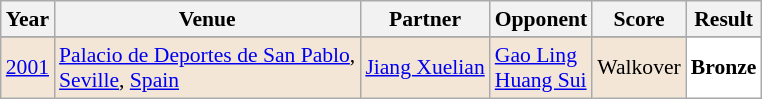<table class="sortable wikitable" style="font-size: 90%;">
<tr>
<th>Year</th>
<th>Venue</th>
<th>Partner</th>
<th>Opponent</th>
<th>Score</th>
<th>Result</th>
</tr>
<tr>
</tr>
<tr style="background:#F3E6D7">
<td align="center"><a href='#'>2001</a></td>
<td align="left"><a href='#'>Palacio de Deportes de San Pablo</a>,<br><a href='#'>Seville</a>, <a href='#'>Spain</a></td>
<td align="left"> <a href='#'>Jiang Xuelian</a></td>
<td align="left"> <a href='#'>Gao Ling</a><br> <a href='#'>Huang Sui</a></td>
<td align="left">Walkover</td>
<td style="text-align:left; background:white"> <strong>Bronze</strong></td>
</tr>
</table>
